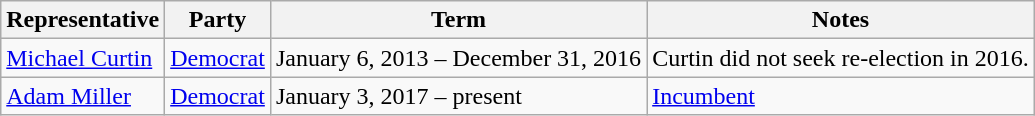<table class=wikitable>
<tr valign=bottom>
<th>Representative</th>
<th>Party</th>
<th>Term</th>
<th>Notes</th>
</tr>
<tr>
<td><a href='#'>Michael Curtin</a></td>
<td><a href='#'>Democrat</a></td>
<td>January 6, 2013 – December 31, 2016</td>
<td>Curtin did not seek re-election in 2016.</td>
</tr>
<tr>
<td><a href='#'>Adam Miller</a></td>
<td><a href='#'>Democrat</a></td>
<td>January 3, 2017 – present</td>
<td><a href='#'>Incumbent</a></td>
</tr>
</table>
